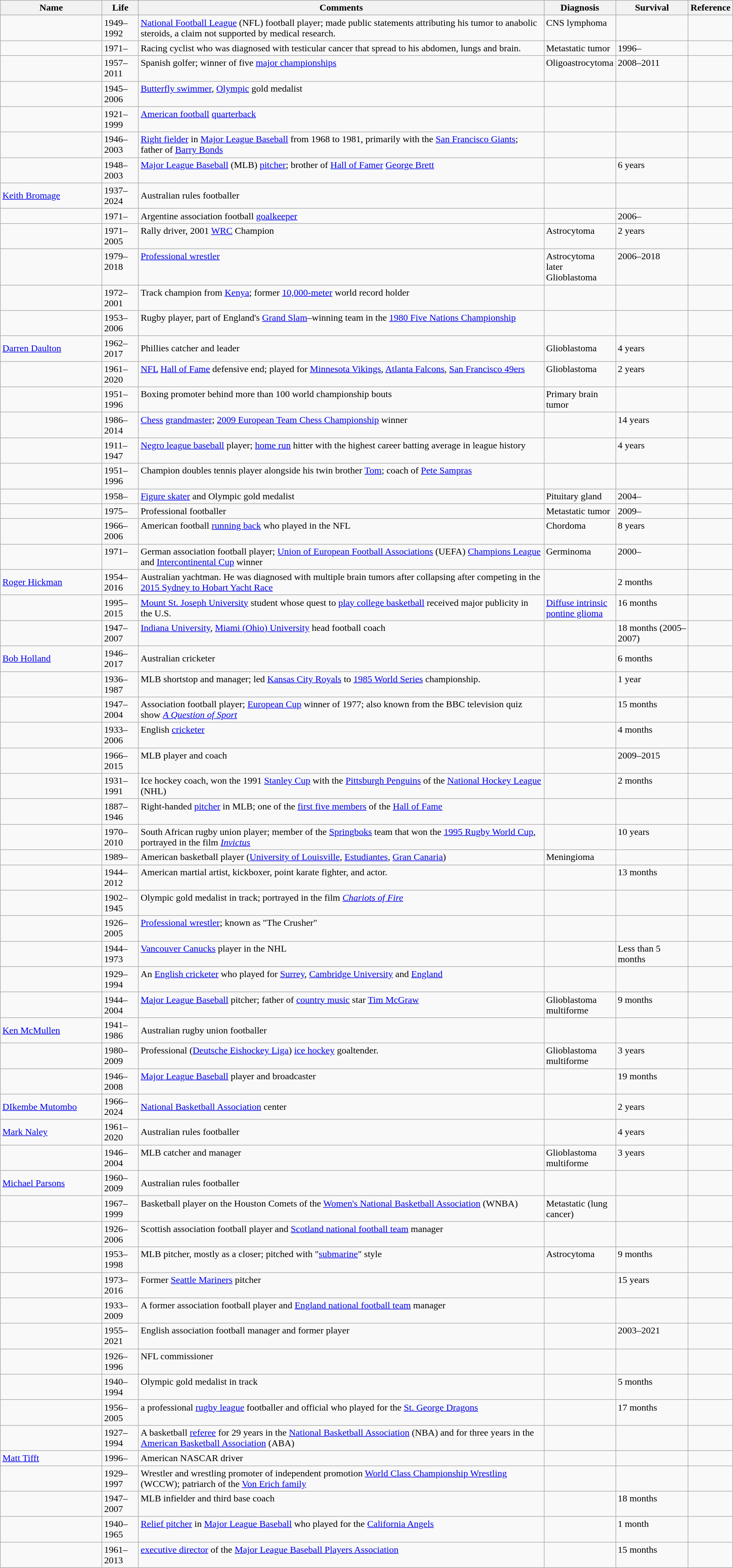<table class="sortable wikitable">
<tr>
<th style="width:14%;">Name</th>
<th style="width:5%;">Life</th>
<th style="width:56%;">Comments</th>
<th style="width:9%;">Diagnosis</th>
<th style="width:10%;">Survival</th>
<th style="width:6%;">Reference</th>
</tr>
<tr valign="top">
<td></td>
<td>1949–1992</td>
<td><a href='#'>National Football League</a> (NFL) football player; made public statements attributing his tumor to anabolic steroids, a claim not supported by medical research.</td>
<td>CNS lymphoma</td>
<td></td>
<td></td>
</tr>
<tr valign="top">
<td></td>
<td>1971–</td>
<td>Racing cyclist who was diagnosed with testicular cancer that spread to his abdomen, lungs and brain.</td>
<td>Metastatic tumor</td>
<td>1996–</td>
<td></td>
</tr>
<tr valign="top">
<td></td>
<td>1957–2011</td>
<td>Spanish golfer; winner of five <a href='#'>major championships</a></td>
<td>Oligoastrocytoma</td>
<td>2008–2011</td>
<td></td>
</tr>
<tr valign="top">
<td></td>
<td>1945–2006</td>
<td><a href='#'>Butterfly swimmer</a>, <a href='#'>Olympic</a> gold medalist</td>
<td></td>
<td></td>
<td></td>
</tr>
<tr valign="top">
<td></td>
<td>1921–1999</td>
<td><a href='#'>American football</a> <a href='#'>quarterback</a></td>
<td></td>
<td></td>
<td></td>
</tr>
<tr valign="top">
<td></td>
<td>1946–2003</td>
<td><a href='#'>Right fielder</a> in <a href='#'>Major League Baseball</a> from 1968 to 1981, primarily with the <a href='#'>San Francisco Giants</a>; father of <a href='#'>Barry Bonds</a></td>
<td></td>
<td></td>
<td></td>
</tr>
<tr valign="top">
<td></td>
<td>1948–2003</td>
<td><a href='#'>Major League Baseball</a> (MLB) <a href='#'>pitcher</a>; brother of <a href='#'>Hall of Famer</a> <a href='#'>George Brett</a></td>
<td></td>
<td>6 years</td>
<td></td>
</tr>
<tr>
<td><a href='#'>Keith Bromage</a></td>
<td>1937–2024</td>
<td>Australian rules footballer</td>
<td></td>
<td></td>
<td></td>
</tr>
<tr valign="top">
<td></td>
<td>1971–</td>
<td>Argentine association football <a href='#'>goalkeeper</a></td>
<td></td>
<td>2006–</td>
<td></td>
</tr>
<tr valign="top">
<td></td>
<td>1971–2005</td>
<td>Rally driver, 2001 <a href='#'>WRC</a> Champion</td>
<td>Astrocytoma</td>
<td>2 years</td>
<td></td>
</tr>
<tr valign="top">
<td></td>
<td>1979–2018</td>
<td><a href='#'>Professional wrestler</a></td>
<td>Astrocytoma later Glioblastoma</td>
<td>2006–2018</td>
<td></td>
</tr>
<tr valign="top">
<td></td>
<td>1972–2001</td>
<td>Track champion from <a href='#'>Kenya</a>; former <a href='#'>10,000-meter</a> world record holder</td>
<td></td>
<td></td>
<td></td>
</tr>
<tr valign="top">
<td></td>
<td>1953–2006</td>
<td>Rugby player, part of England's <a href='#'>Grand Slam</a>–winning team in the <a href='#'>1980 Five Nations Championship</a></td>
<td></td>
<td></td>
<td></td>
</tr>
<tr>
<td><a href='#'>Darren Daulton</a></td>
<td>1962–2017</td>
<td>Phillies catcher and leader</td>
<td>Glioblastoma</td>
<td>4 years</td>
<td></td>
</tr>
<tr valign="top">
<td></td>
<td>1961–2020</td>
<td><a href='#'>NFL</a> <a href='#'>Hall of Fame</a> defensive end; played for <a href='#'>Minnesota Vikings</a>, <a href='#'>Atlanta Falcons</a>, <a href='#'>San Francisco 49ers</a></td>
<td>Glioblastoma</td>
<td>2 years</td>
<td></td>
</tr>
<tr valign="top">
<td></td>
<td>1951–1996</td>
<td>Boxing promoter behind more than 100 world championship bouts</td>
<td>Primary brain tumor</td>
<td></td>
<td></td>
</tr>
<tr valign="top">
<td></td>
<td>1986–2014</td>
<td><a href='#'>Chess</a> <a href='#'>grandmaster</a>; <a href='#'>2009 European Team Chess Championship</a> winner</td>
<td></td>
<td>14 years</td>
<td></td>
</tr>
<tr valign="top">
<td></td>
<td>1911–1947</td>
<td><a href='#'>Negro league baseball</a> player; <a href='#'>home run</a> hitter with the highest career batting average in league history</td>
<td></td>
<td>4 years</td>
<td></td>
</tr>
<tr valign="top">
<td></td>
<td>1951–1996</td>
<td>Champion doubles tennis player alongside his twin brother <a href='#'>Tom</a>; coach of <a href='#'>Pete Sampras</a></td>
<td></td>
<td></td>
<td></td>
</tr>
<tr valign="top">
<td></td>
<td>1958–</td>
<td><a href='#'>Figure skater</a> and Olympic gold medalist</td>
<td>Pituitary gland</td>
<td>2004–</td>
<td></td>
</tr>
<tr valign="top">
<td></td>
<td>1975–</td>
<td>Professional footballer</td>
<td>Metastatic tumor</td>
<td>2009–</td>
<td></td>
</tr>
<tr valign="top">
<td></td>
<td>1966–2006</td>
<td>American football <a href='#'>running back</a> who played in the NFL</td>
<td>Chordoma</td>
<td>8 years</td>
<td></td>
</tr>
<tr valign="top">
<td></td>
<td>1971–</td>
<td>German association football player; <a href='#'>Union of European Football Associations</a> (UEFA) <a href='#'>Champions League</a> and <a href='#'>Intercontinental Cup</a> winner</td>
<td>Germinoma</td>
<td>2000–</td>
<td></td>
</tr>
<tr>
<td><a href='#'>Roger Hickman</a></td>
<td>1954–2016</td>
<td>Australian yachtman. He was diagnosed with multiple brain tumors after collapsing after competing in the <a href='#'>2015 Sydney to Hobart Yacht Race</a></td>
<td></td>
<td>2 months</td>
<td></td>
</tr>
<tr valign="top">
<td></td>
<td>1995–2015</td>
<td><a href='#'>Mount St. Joseph University</a> student whose quest to <a href='#'>play college basketball</a> received major publicity in the U.S.</td>
<td><a href='#'>Diffuse intrinsic pontine glioma</a></td>
<td>16 months</td>
<td></td>
</tr>
<tr valign="top">
<td></td>
<td>1947–2007</td>
<td><a href='#'>Indiana University</a>, <a href='#'>Miami (Ohio) University</a> head football coach</td>
<td></td>
<td>18 months (2005–2007)</td>
<td></td>
</tr>
<tr>
<td><a href='#'>Bob Holland</a></td>
<td>1946–2017</td>
<td>Australian cricketer</td>
<td></td>
<td>6 months</td>
<td></td>
</tr>
<tr valign="top">
<td></td>
<td>1936–1987</td>
<td>MLB shortstop and manager; led <a href='#'>Kansas City Royals</a> to <a href='#'>1985 World Series</a> championship.</td>
<td></td>
<td>1 year</td>
<td></td>
</tr>
<tr valign="top">
<td></td>
<td>1947–2004</td>
<td>Association football player; <a href='#'>European Cup</a> winner of 1977; also known from the BBC television quiz show <em><a href='#'>A Question of Sport</a></em></td>
<td></td>
<td>15 months</td>
<td></td>
</tr>
<tr valign="top">
<td></td>
<td>1933–2006</td>
<td>English <a href='#'>cricketer</a></td>
<td></td>
<td>4 months</td>
<td></td>
</tr>
<tr valign="top">
<td></td>
<td>1966–2015</td>
<td>MLB player and coach</td>
<td></td>
<td>2009–2015</td>
<td></td>
</tr>
<tr valign="top">
<td></td>
<td>1931–1991</td>
<td>Ice hockey coach, won the 1991 <a href='#'>Stanley Cup</a> with the <a href='#'>Pittsburgh Penguins</a> of the <a href='#'>National Hockey League</a> (NHL)</td>
<td></td>
<td>2 months</td>
<td></td>
</tr>
<tr valign="top">
<td></td>
<td>1887–1946</td>
<td>Right-handed <a href='#'>pitcher</a> in MLB; one of the <a href='#'>first five members</a> of the <a href='#'>Hall of Fame</a></td>
<td></td>
<td></td>
<td></td>
</tr>
<tr valign="top">
<td></td>
<td>1970–2010</td>
<td>South African rugby union player; member of the <a href='#'>Springboks</a> team that won the <a href='#'>1995 Rugby World Cup</a>, portrayed in the film <em><a href='#'>Invictus</a></em></td>
<td></td>
<td>10 years</td>
<td></td>
</tr>
<tr valign="top">
<td></td>
<td>1989–</td>
<td>American basketball player (<a href='#'>University of Louisville</a>, <a href='#'>Estudiantes</a>, <a href='#'>Gran Canaria</a>)</td>
<td>Meningioma</td>
<td></td>
<td></td>
</tr>
<tr valign="top">
<td></td>
<td>1944–2012</td>
<td>American martial artist, kickboxer, point karate fighter, and actor.</td>
<td></td>
<td>13 months</td>
<td></td>
</tr>
<tr valign="top">
<td></td>
<td>1902–1945</td>
<td>Olympic gold medalist in track; portrayed in the film <em><a href='#'>Chariots of Fire</a></em></td>
<td></td>
<td></td>
<td></td>
</tr>
<tr valign="top">
<td></td>
<td>1926–2005</td>
<td><a href='#'>Professional wrestler</a>; known as "The Crusher"</td>
<td></td>
<td></td>
<td></td>
</tr>
<tr valign="top">
<td></td>
<td>1944–1973</td>
<td><a href='#'>Vancouver Canucks</a> player in the NHL</td>
<td></td>
<td>Less than 5 months</td>
<td></td>
</tr>
<tr valign="top">
<td></td>
<td>1929–1994</td>
<td>An <a href='#'>English cricketer</a> who played for <a href='#'>Surrey</a>, <a href='#'>Cambridge University</a> and <a href='#'>England</a></td>
<td></td>
<td></td>
<td></td>
</tr>
<tr valign="top">
<td></td>
<td>1944–2004</td>
<td><a href='#'>Major League Baseball</a> pitcher; father of <a href='#'>country music</a> star <a href='#'>Tim McGraw</a></td>
<td>Glioblastoma multiforme</td>
<td>9 months</td>
<td></td>
</tr>
<tr>
<td><a href='#'>Ken McMullen</a></td>
<td>1941–1986</td>
<td>Australian rugby union footballer</td>
<td></td>
<td></td>
<td last1=Webster></td>
</tr>
<tr valign="top">
<td></td>
<td>1980–2009</td>
<td>Professional (<a href='#'>Deutsche Eishockey Liga</a>) <a href='#'>ice hockey</a> goaltender.</td>
<td>Glioblastoma multiforme</td>
<td>3 years</td>
<td></td>
</tr>
<tr valign="top">
<td></td>
<td>1946–2008</td>
<td><a href='#'>Major League Baseball</a> player and broadcaster</td>
<td></td>
<td>19 months</td>
<td></td>
</tr>
<tr>
<td><a href='#'>DIkembe Mutombo</a></td>
<td>1966–2024</td>
<td><a href='#'>National Basketball Association</a> center</td>
<td></td>
<td>2 years</td>
<td></td>
</tr>
<tr>
<td><a href='#'>Mark Naley</a></td>
<td>1961–2020</td>
<td>Australian rules footballer</td>
<td></td>
<td>4 years</td>
<td></td>
</tr>
<tr valign="top">
<td></td>
<td>1946–2004</td>
<td>MLB catcher and manager</td>
<td>Glioblastoma multiforme</td>
<td>3 years</td>
<td></td>
</tr>
<tr>
<td><a href='#'>Michael Parsons</a></td>
<td>1960–2009</td>
<td>Australian rules footballer</td>
<td></td>
<td></td>
<td></td>
</tr>
<tr valign="top">
<td></td>
<td>1967–1999</td>
<td>Basketball player on the Houston Comets of the <a href='#'>Women's National Basketball Association</a> (WNBA)</td>
<td>Metastatic (lung cancer)</td>
<td></td>
<td></td>
</tr>
<tr valign="top">
<td></td>
<td>1926–2006</td>
<td>Scottish association football player and <a href='#'>Scotland national football team</a> manager</td>
<td></td>
<td></td>
<td></td>
</tr>
<tr valign="top">
<td></td>
<td>1953–1998</td>
<td>MLB pitcher, mostly as a closer; pitched with "<a href='#'>submarine</a>" style</td>
<td>Astrocytoma</td>
<td>9 months</td>
<td></td>
</tr>
<tr valign="top">
<td></td>
<td>1973–2016</td>
<td>Former <a href='#'>Seattle Mariners</a> pitcher</td>
<td></td>
<td>15 years</td>
<td></td>
</tr>
<tr valign="top">
<td></td>
<td>1933–2009</td>
<td>A former association football player and <a href='#'>England national football team</a> manager</td>
<td></td>
<td></td>
<td></td>
</tr>
<tr valign="top">
<td></td>
<td>1955–2021</td>
<td>English association football manager and former player</td>
<td></td>
<td>2003–2021</td>
<td></td>
</tr>
<tr valign="top">
<td></td>
<td>1926–1996</td>
<td>NFL commissioner</td>
<td></td>
<td></td>
<td></td>
</tr>
<tr valign="top">
<td></td>
<td>1940–1994</td>
<td>Olympic gold medalist in track</td>
<td></td>
<td>5 months</td>
<td></td>
</tr>
<tr valign="top">
<td></td>
<td>1956–2005</td>
<td>a professional <a href='#'>rugby league</a> footballer and official who played for the <a href='#'>St. George Dragons</a></td>
<td></td>
<td>17 months</td>
<td></td>
</tr>
<tr valign="top">
<td></td>
<td>1927–1994</td>
<td>A basketball <a href='#'>referee</a> for 29 years in the <a href='#'>National Basketball Association</a> (NBA) and for three years in the <a href='#'>American Basketball Association</a> (ABA)</td>
<td></td>
<td></td>
<td></td>
</tr>
<tr>
<td><a href='#'>Matt Tifft</a></td>
<td>1996–</td>
<td>American NASCAR driver</td>
<td></td>
<td></td>
<td></td>
</tr>
<tr valign="top">
<td></td>
<td>1929–1997</td>
<td>Wrestler and wrestling promoter of independent promotion <a href='#'>World Class Championship Wrestling</a> (WCCW); patriarch of the <a href='#'>Von Erich family</a></td>
<td></td>
<td></td>
<td></td>
</tr>
<tr valign="top">
<td></td>
<td>1947–2007</td>
<td>MLB infielder and third base coach</td>
<td></td>
<td>18 months</td>
<td></td>
</tr>
<tr valign="top">
<td></td>
<td>1940–1965</td>
<td><a href='#'>Relief pitcher</a> in <a href='#'>Major League Baseball</a> who played for the <a href='#'>California Angels</a></td>
<td></td>
<td>1 month</td>
<td></td>
</tr>
<tr valign="top">
<td></td>
<td>1961–2013</td>
<td><a href='#'>executive director</a> of the <a href='#'>Major League Baseball Players Association</a></td>
<td></td>
<td>15 months</td>
<td></td>
</tr>
</table>
